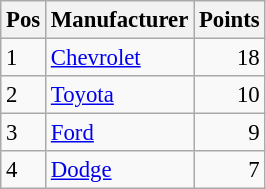<table class="wikitable" style="font-size: 95%;">
<tr>
<th>Pos</th>
<th>Manufacturer</th>
<th>Points</th>
</tr>
<tr>
<td>1</td>
<td><a href='#'>Chevrolet</a></td>
<td style="text-align:right;">18</td>
</tr>
<tr>
<td>2</td>
<td><a href='#'>Toyota</a></td>
<td style="text-align:right;">10</td>
</tr>
<tr>
<td>3</td>
<td><a href='#'>Ford</a></td>
<td style="text-align:right;">9</td>
</tr>
<tr>
<td>4</td>
<td><a href='#'>Dodge</a></td>
<td style="text-align:right;">7</td>
</tr>
</table>
